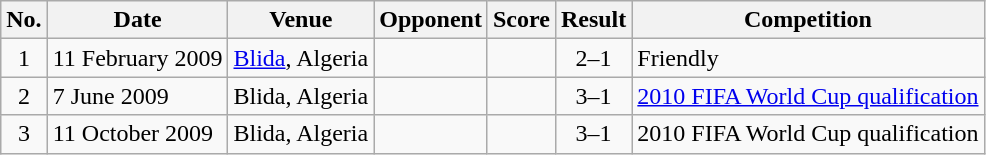<table class="wikitable sortable">
<tr>
<th scope="col">No.</th>
<th scope="col">Date</th>
<th scope="col">Venue</th>
<th scope="col">Opponent</th>
<th scope="col">Score</th>
<th scope="col">Result</th>
<th scope="col">Competition</th>
</tr>
<tr>
<td align="center">1</td>
<td>11 February 2009</td>
<td><a href='#'>Blida</a>, Algeria</td>
<td></td>
<td></td>
<td align="center">2–1</td>
<td>Friendly</td>
</tr>
<tr>
<td align="center">2</td>
<td>7 June 2009</td>
<td>Blida, Algeria</td>
<td></td>
<td></td>
<td align="center">3–1</td>
<td><a href='#'>2010 FIFA World Cup qualification</a></td>
</tr>
<tr>
<td align="center">3</td>
<td>11 October 2009</td>
<td>Blida, Algeria</td>
<td></td>
<td></td>
<td align="center">3–1</td>
<td>2010 FIFA World Cup qualification</td>
</tr>
</table>
